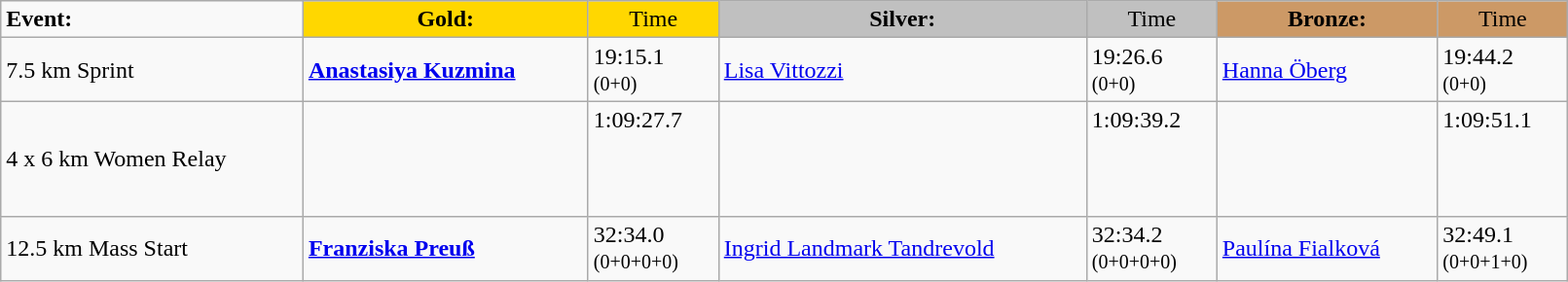<table class="wikitable" width=85%>
<tr>
<td><strong>Event:</strong></td>
<td style="text-align:center;background-color:gold;"><strong>Gold:</strong></td>
<td style="text-align:center;background-color:gold;">Time</td>
<td style="text-align:center;background-color:silver;"><strong>Silver:</strong></td>
<td style="text-align:center;background-color:silver;">Time</td>
<td style="text-align:center;background-color:#CC9966;"><strong>Bronze:</strong></td>
<td style="text-align:center;background-color:#CC9966;">Time</td>
</tr>
<tr>
<td>7.5 km Sprint</td>
<td><strong><a href='#'>Anastasiya Kuzmina</a></strong><br><small></small></td>
<td>19:15.1<br><small>(0+0)</small></td>
<td><a href='#'>Lisa Vittozzi</a><br><small></small></td>
<td>19:26.6<br><small>(0+0)</small></td>
<td><a href='#'>Hanna Öberg</a><br><small></small></td>
<td>19:44.2<br><small>(0+0)</small></td>
</tr>
<tr>
<td>4 x 6 km Women Relay</td>
<td></td>
<td>1:09:27.7 <br>  <br>  <br>  <br> </td>
<td></td>
<td>1:09:39.2 <br>  <br>  <br>  <br> </td>
<td></td>
<td>1:09:51.1 <br>  <br>  <br>  <br> </td>
</tr>
<tr>
<td>12.5 km Mass Start</td>
<td><strong><a href='#'>Franziska Preuß</a></strong><br><small></small></td>
<td>32:34.0<br><small>(0+0+0+0)</small></td>
<td><a href='#'>Ingrid Landmark Tandrevold</a><br><small></small></td>
<td>32:34.2<br><small>(0+0+0+0)</small></td>
<td><a href='#'>Paulína Fialková</a><br><small></small></td>
<td>32:49.1<br><small>(0+0+1+0)</small></td>
</tr>
</table>
